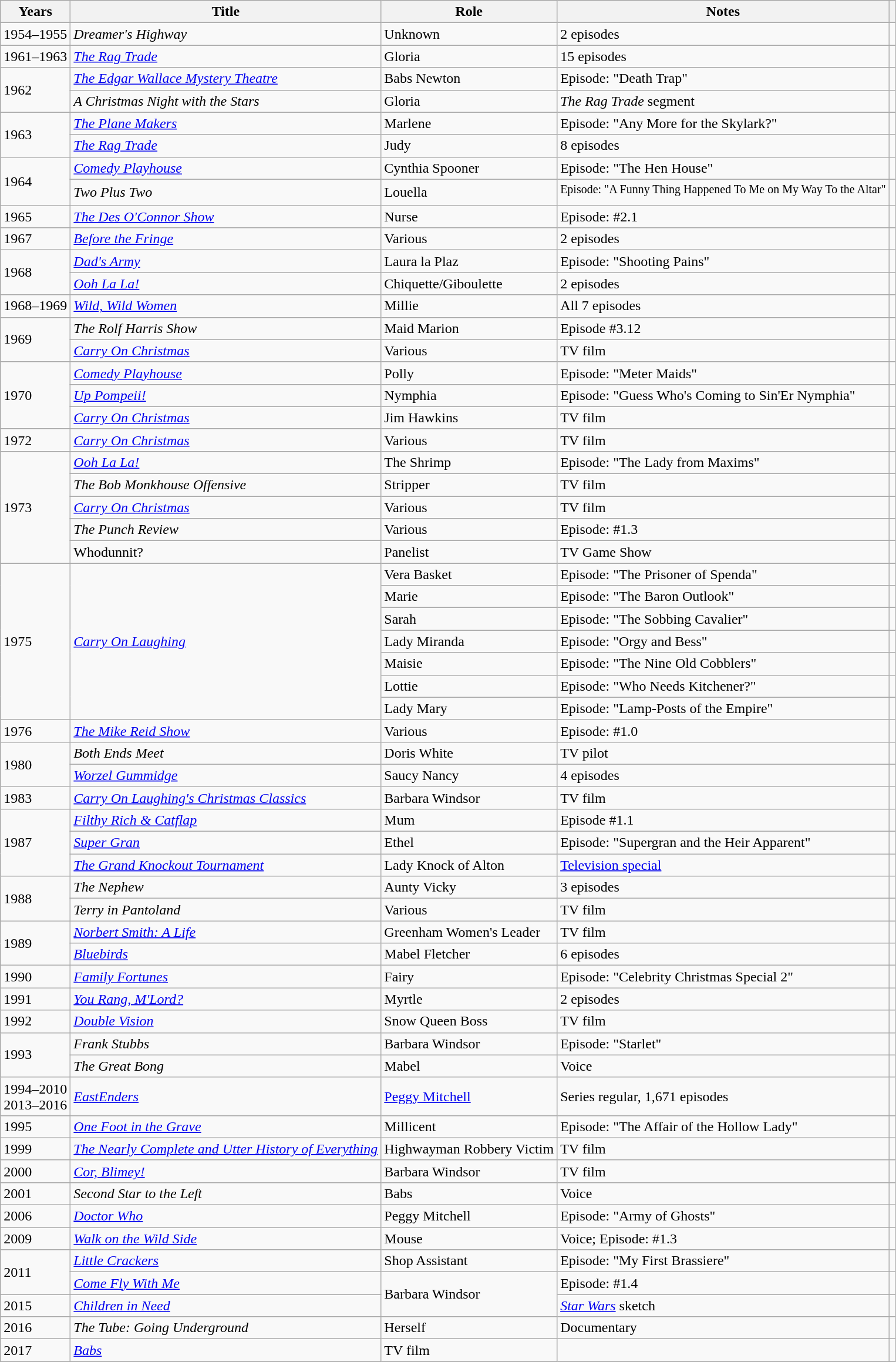<table class="wikitable">
<tr>
<th>Years</th>
<th>Title</th>
<th>Role</th>
<th>Notes</th>
<th></th>
</tr>
<tr>
<td>1954–1955</td>
<td><em>Dreamer's Highway</em></td>
<td>Unknown</td>
<td>2 episodes</td>
<td></td>
</tr>
<tr>
<td>1961–1963</td>
<td><em><a href='#'>The Rag Trade</a></em></td>
<td>Gloria</td>
<td>15 episodes</td>
<td></td>
</tr>
<tr>
<td rowspan=2>1962</td>
<td><em><a href='#'>The Edgar Wallace Mystery Theatre</a></em></td>
<td>Babs Newton</td>
<td>Episode: "Death Trap"</td>
<td></td>
</tr>
<tr>
<td><em>A Christmas Night with the Stars</em></td>
<td>Gloria</td>
<td><em>The Rag Trade</em> segment</td>
<td></td>
</tr>
<tr>
<td rowspan=2>1963</td>
<td><em><a href='#'>The Plane Makers</a></em></td>
<td>Marlene</td>
<td>Episode: "Any More for the Skylark?"</td>
<td></td>
</tr>
<tr>
<td><em><a href='#'>The Rag Trade</a></em></td>
<td>Judy</td>
<td>8 episodes</td>
<td></td>
</tr>
<tr>
<td rowspan=2>1964</td>
<td><em><a href='#'>Comedy Playhouse</a></em></td>
<td>Cynthia Spooner</td>
<td>Episode: "The Hen House"</td>
<td></td>
</tr>
<tr>
<td><em>Two Plus Two</em></td>
<td>Louella</td>
<td><sup>Episode: "A Funny Thing Happened To Me on My Way To the Altar"</sup></td>
<td></td>
</tr>
<tr>
<td>1965</td>
<td><em><a href='#'>The Des O'Connor Show</a></em></td>
<td>Nurse</td>
<td>Episode: #2.1</td>
<td></td>
</tr>
<tr>
<td>1967</td>
<td><em><a href='#'>Before the Fringe</a></em></td>
<td>Various</td>
<td>2 episodes</td>
<td></td>
</tr>
<tr>
<td rowspan="2">1968</td>
<td><em><a href='#'>Dad's Army</a></em></td>
<td>Laura la Plaz</td>
<td>Episode: "Shooting Pains"</td>
<td></td>
</tr>
<tr>
<td><em><a href='#'>Ooh La La!</a></em></td>
<td>Chiquette/Giboulette</td>
<td>2 episodes</td>
<td></td>
</tr>
<tr>
<td>1968–1969</td>
<td><em><a href='#'>Wild, Wild Women</a></em></td>
<td>Millie</td>
<td>All 7 episodes</td>
<td></td>
</tr>
<tr>
<td rowspan=2>1969</td>
<td><em>The Rolf Harris Show</em></td>
<td>Maid Marion</td>
<td>Episode #3.12</td>
<td></td>
</tr>
<tr>
<td><em><a href='#'>Carry On Christmas</a></em></td>
<td>Various</td>
<td>TV film</td>
<td></td>
</tr>
<tr>
<td rowspan=3>1970</td>
<td><em><a href='#'>Comedy Playhouse</a></em></td>
<td>Polly</td>
<td>Episode: "Meter Maids"</td>
<td></td>
</tr>
<tr>
<td><em><a href='#'>Up Pompeii!</a></em></td>
<td>Nymphia</td>
<td>Episode: "Guess Who's Coming to Sin'Er Nymphia"</td>
<td></td>
</tr>
<tr>
<td><em><a href='#'>Carry On Christmas</a></em></td>
<td>Jim Hawkins</td>
<td>TV film</td>
<td></td>
</tr>
<tr>
<td>1972</td>
<td><em><a href='#'>Carry On Christmas</a></em></td>
<td>Various</td>
<td>TV film</td>
<td></td>
</tr>
<tr>
<td rowspan="5">1973</td>
<td><em><a href='#'>Ooh La La!</a></em></td>
<td>The Shrimp</td>
<td>Episode: "The Lady from Maxims"</td>
<td></td>
</tr>
<tr>
<td><em>The Bob Monkhouse Offensive</em></td>
<td>Stripper</td>
<td>TV film</td>
<td></td>
</tr>
<tr>
<td><em><a href='#'>Carry On Christmas</a></em></td>
<td>Various</td>
<td>TV film</td>
<td></td>
</tr>
<tr>
<td><em>The Punch Review</em></td>
<td>Various</td>
<td>Episode: #1.3</td>
<td></td>
</tr>
<tr>
<td>Whodunnit?</td>
<td>Panelist</td>
<td>TV Game Show</td>
<td></td>
</tr>
<tr>
<td rowspan="7">1975</td>
<td rowspan="7"><em><a href='#'>Carry On Laughing</a></em></td>
<td>Vera Basket</td>
<td>Episode: "The Prisoner of Spenda"</td>
<td></td>
</tr>
<tr>
<td>Marie</td>
<td>Episode: "The Baron Outlook"</td>
<td></td>
</tr>
<tr>
<td>Sarah</td>
<td>Episode: "The Sobbing Cavalier"</td>
<td></td>
</tr>
<tr>
<td>Lady Miranda</td>
<td>Episode: "Orgy and Bess"</td>
<td></td>
</tr>
<tr>
<td>Maisie</td>
<td>Episode: "The Nine Old Cobblers"</td>
<td></td>
</tr>
<tr>
<td>Lottie</td>
<td>Episode: "Who Needs Kitchener?"</td>
<td></td>
</tr>
<tr>
<td>Lady Mary</td>
<td>Episode: "Lamp-Posts of the Empire"</td>
<td></td>
</tr>
<tr>
<td>1976</td>
<td><em><a href='#'>The Mike Reid Show</a></em></td>
<td>Various</td>
<td>Episode: #1.0</td>
<td></td>
</tr>
<tr>
<td rowspan=2>1980</td>
<td><em>Both Ends Meet</em></td>
<td>Doris White</td>
<td>TV pilot</td>
<td></td>
</tr>
<tr>
<td><em><a href='#'>Worzel Gummidge</a></em></td>
<td>Saucy Nancy</td>
<td>4 episodes</td>
<td></td>
</tr>
<tr>
<td>1983</td>
<td><em><a href='#'>Carry On Laughing's Christmas Classics</a></em></td>
<td>Barbara Windsor</td>
<td>TV film</td>
<td></td>
</tr>
<tr>
<td rowspan=3>1987</td>
<td><em><a href='#'>Filthy Rich & Catflap</a></em></td>
<td>Mum</td>
<td>Episode #1.1</td>
<td></td>
</tr>
<tr>
<td><em><a href='#'>Super Gran</a></em></td>
<td>Ethel</td>
<td>Episode: "Supergran and the Heir Apparent"</td>
<td></td>
</tr>
<tr>
<td><em><a href='#'>The Grand Knockout Tournament</a></em></td>
<td>Lady Knock of Alton</td>
<td><a href='#'>Television special</a></td>
<td></td>
</tr>
<tr>
<td rowspan=2>1988</td>
<td><em>The Nephew</em></td>
<td>Aunty Vicky</td>
<td>3 episodes</td>
<td></td>
</tr>
<tr>
<td><em>Terry in Pantoland</em></td>
<td>Various</td>
<td>TV film</td>
<td></td>
</tr>
<tr>
<td rowspan=2>1989</td>
<td><em><a href='#'>Norbert Smith: A Life</a></em></td>
<td>Greenham Women's Leader</td>
<td>TV film</td>
<td></td>
</tr>
<tr>
<td><em><a href='#'>Bluebirds</a></em></td>
<td>Mabel Fletcher</td>
<td>6 episodes</td>
<td></td>
</tr>
<tr>
<td>1990</td>
<td><em><a href='#'>Family Fortunes</a></em></td>
<td>Fairy</td>
<td>Episode: "Celebrity Christmas Special 2"</td>
<td></td>
</tr>
<tr>
<td>1991</td>
<td><em><a href='#'>You Rang, M'Lord?</a></em></td>
<td>Myrtle</td>
<td>2 episodes</td>
<td></td>
</tr>
<tr>
<td>1992</td>
<td><em><a href='#'>Double Vision</a></em></td>
<td>Snow Queen Boss</td>
<td>TV film</td>
<td></td>
</tr>
<tr>
<td rowspan=2>1993</td>
<td><em>Frank Stubbs</em></td>
<td>Barbara Windsor</td>
<td>Episode: "Starlet"</td>
</tr>
<tr>
<td><em>The Great Bong</em></td>
<td>Mabel</td>
<td>Voice</td>
<td></td>
</tr>
<tr>
<td>1994–2010 <br> 2013–2016</td>
<td><em><a href='#'>EastEnders</a></em></td>
<td><a href='#'>Peggy Mitchell</a></td>
<td>Series regular, 1,671 episodes</td>
<td></td>
</tr>
<tr>
<td>1995</td>
<td><em><a href='#'>One Foot in the Grave</a></em></td>
<td>Millicent</td>
<td>Episode: "The Affair of the Hollow Lady"</td>
<td></td>
</tr>
<tr>
<td>1999</td>
<td><em><a href='#'>The Nearly Complete and Utter History of Everything</a></em></td>
<td>Highwayman Robbery Victim</td>
<td>TV film</td>
<td></td>
</tr>
<tr>
<td>2000</td>
<td><em><a href='#'>Cor, Blimey!</a></em></td>
<td>Barbara Windsor</td>
<td>TV film</td>
<td></td>
</tr>
<tr>
<td>2001</td>
<td><em>Second Star to the Left</em></td>
<td>Babs</td>
<td>Voice</td>
<td></td>
</tr>
<tr>
<td>2006</td>
<td><em><a href='#'>Doctor Who</a></em></td>
<td>Peggy Mitchell</td>
<td>Episode: "Army of Ghosts"</td>
<td></td>
</tr>
<tr>
<td>2009</td>
<td><em><a href='#'>Walk on the Wild Side</a></em></td>
<td>Mouse</td>
<td>Voice; Episode: #1.3</td>
<td></td>
</tr>
<tr>
<td rowspan=2>2011</td>
<td><em><a href='#'>Little Crackers</a></em></td>
<td>Shop Assistant</td>
<td>Episode: "My First Brassiere"</td>
<td></td>
</tr>
<tr>
<td><em><a href='#'>Come Fly With Me</a></em></td>
<td rowspan=2>Barbara Windsor</td>
<td>Episode: #1.4</td>
<td></td>
</tr>
<tr>
<td>2015</td>
<td><em><a href='#'>Children in Need</a></em></td>
<td><em><a href='#'>Star Wars</a></em> sketch</td>
<td></td>
</tr>
<tr>
<td>2016</td>
<td><em>The Tube: Going Underground</em></td>
<td>Herself</td>
<td>Documentary</td>
<td></td>
</tr>
<tr>
<td>2017</td>
<td><em><a href='#'>Babs</a></em></td>
<td>TV film</td>
<td></td>
</tr>
</table>
